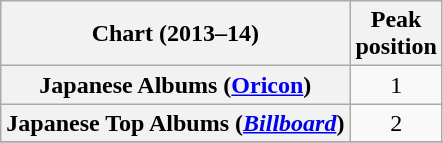<table class="wikitable plainrowheaders" style="text-align:center;">
<tr>
<th>Chart (2013–14)</th>
<th>Peak<br>position</th>
</tr>
<tr>
<th scope="row">Japanese Albums (<a href='#'>Oricon</a>)</th>
<td>1</td>
</tr>
<tr>
<th scope="row">Japanese Top Albums (<em><a href='#'>Billboard</a></em>)</th>
<td>2</td>
</tr>
<tr>
</tr>
</table>
